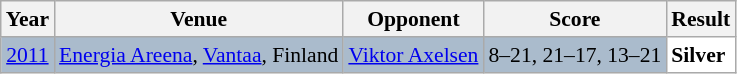<table class="sortable wikitable" style="font-size: 90%;">
<tr>
<th>Year</th>
<th>Venue</th>
<th>Opponent</th>
<th>Score</th>
<th>Result</th>
</tr>
<tr style="background:#AABBCC">
<td align="center"><a href='#'>2011</a></td>
<td align="left"><a href='#'>Energia Areena</a>,  <a href='#'>Vantaa</a>, Finland</td>
<td align="left"> <a href='#'>Viktor Axelsen</a></td>
<td align="left">8–21, 21–17, 13–21</td>
<td style="text-align:left; background:white"> <strong>Silver</strong></td>
</tr>
</table>
